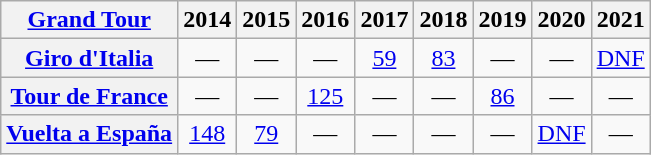<table class="wikitable plainrowheaders">
<tr>
<th scope="col"><a href='#'>Grand Tour</a></th>
<th scope="col">2014</th>
<th scope="col">2015</th>
<th scope="col">2016</th>
<th scope="col">2017</th>
<th scope="col">2018</th>
<th scope="col">2019</th>
<th scope="col">2020</th>
<th scope="col">2021</th>
</tr>
<tr style="text-align:center;">
<th scope="row"> <a href='#'>Giro d'Italia</a></th>
<td>—</td>
<td>—</td>
<td>—</td>
<td><a href='#'>59</a></td>
<td><a href='#'>83</a></td>
<td>—</td>
<td>—</td>
<td><a href='#'>DNF</a></td>
</tr>
<tr style="text-align:center;">
<th scope="row"> <a href='#'>Tour de France</a></th>
<td>—</td>
<td>—</td>
<td><a href='#'>125</a></td>
<td>—</td>
<td>—</td>
<td><a href='#'>86</a></td>
<td>—</td>
<td>—</td>
</tr>
<tr style="text-align:center;">
<th scope="row"> <a href='#'>Vuelta a España</a></th>
<td><a href='#'>148</a></td>
<td><a href='#'>79</a></td>
<td>—</td>
<td>—</td>
<td>—</td>
<td>—</td>
<td><a href='#'>DNF</a></td>
<td>—</td>
</tr>
</table>
